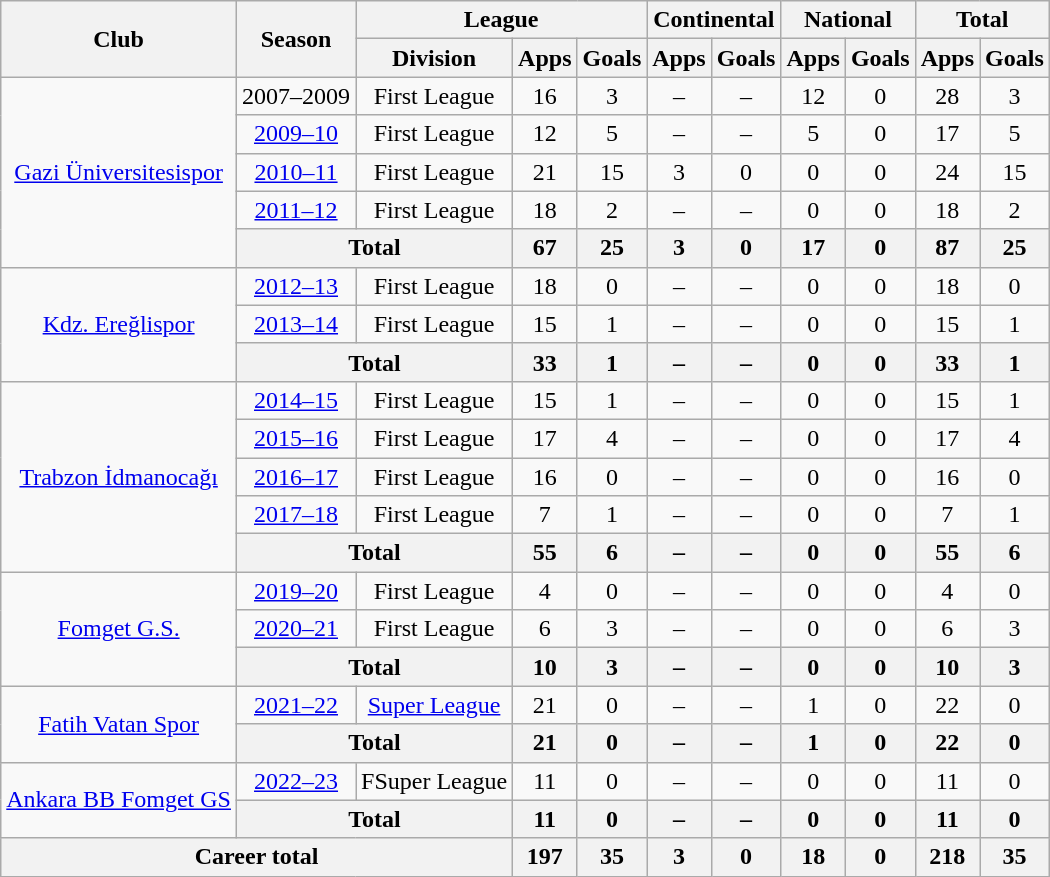<table class="wikitable" style="text-align: center;">
<tr>
<th rowspan=2>Club</th>
<th rowspan=2>Season</th>
<th colspan=3>League</th>
<th colspan=2>Continental</th>
<th colspan=2>National</th>
<th colspan=2>Total</th>
</tr>
<tr>
<th>Division</th>
<th>Apps</th>
<th>Goals</th>
<th>Apps</th>
<th>Goals</th>
<th>Apps</th>
<th>Goals</th>
<th>Apps</th>
<th>Goals</th>
</tr>
<tr>
<td rowspan=5><a href='#'>Gazi Üniversitesispor</a></td>
<td>2007–2009</td>
<td>First League</td>
<td>16</td>
<td>3</td>
<td>–</td>
<td>–</td>
<td>12</td>
<td>0</td>
<td>28</td>
<td>3</td>
</tr>
<tr>
<td><a href='#'>2009–10</a></td>
<td>First League</td>
<td>12</td>
<td>5</td>
<td>–</td>
<td>–</td>
<td>5</td>
<td>0</td>
<td>17</td>
<td>5</td>
</tr>
<tr>
<td><a href='#'>2010–11</a></td>
<td>First League</td>
<td>21</td>
<td>15</td>
<td>3</td>
<td>0</td>
<td>0</td>
<td>0</td>
<td>24</td>
<td>15</td>
</tr>
<tr>
<td><a href='#'>2011–12</a></td>
<td>First League</td>
<td>18</td>
<td>2</td>
<td>–</td>
<td>–</td>
<td>0</td>
<td>0</td>
<td>18</td>
<td>2</td>
</tr>
<tr>
<th colspan=2>Total</th>
<th>67</th>
<th>25</th>
<th>3</th>
<th>0</th>
<th>17</th>
<th>0</th>
<th>87</th>
<th>25</th>
</tr>
<tr>
<td rowspan=3><a href='#'>Kdz. Ereğlispor</a></td>
<td><a href='#'>2012–13</a></td>
<td>First League</td>
<td>18</td>
<td>0</td>
<td>–</td>
<td>–</td>
<td>0</td>
<td>0</td>
<td>18</td>
<td>0</td>
</tr>
<tr>
<td><a href='#'>2013–14</a></td>
<td>First League</td>
<td>15</td>
<td>1</td>
<td>–</td>
<td>–</td>
<td>0</td>
<td>0</td>
<td>15</td>
<td>1</td>
</tr>
<tr>
<th colspan=2>Total</th>
<th>33</th>
<th>1</th>
<th>–</th>
<th>–</th>
<th>0</th>
<th>0</th>
<th>33</th>
<th>1</th>
</tr>
<tr>
<td rowspan=5><a href='#'>Trabzon İdmanocağı</a></td>
<td><a href='#'>2014–15</a></td>
<td>First League</td>
<td>15</td>
<td>1</td>
<td>–</td>
<td>–</td>
<td>0</td>
<td>0</td>
<td>15</td>
<td>1</td>
</tr>
<tr>
<td><a href='#'>2015–16</a></td>
<td>First League</td>
<td>17</td>
<td>4</td>
<td>–</td>
<td>–</td>
<td>0</td>
<td>0</td>
<td>17</td>
<td>4</td>
</tr>
<tr>
<td><a href='#'>2016–17</a></td>
<td>First League</td>
<td>16</td>
<td>0</td>
<td>–</td>
<td>–</td>
<td>0</td>
<td>0</td>
<td>16</td>
<td>0</td>
</tr>
<tr>
<td><a href='#'>2017–18</a></td>
<td>First League</td>
<td>7</td>
<td>1</td>
<td>–</td>
<td>–</td>
<td>0</td>
<td>0</td>
<td>7</td>
<td>1</td>
</tr>
<tr>
<th colspan=2>Total</th>
<th>55</th>
<th>6</th>
<th>–</th>
<th>–</th>
<th>0</th>
<th>0</th>
<th>55</th>
<th>6</th>
</tr>
<tr>
<td rowspan=3><a href='#'>Fomget G.S.</a></td>
<td><a href='#'>2019–20</a></td>
<td>First League</td>
<td>4</td>
<td>0</td>
<td>–</td>
<td>–</td>
<td>0</td>
<td>0</td>
<td>4</td>
<td>0</td>
</tr>
<tr>
<td><a href='#'>2020–21</a></td>
<td>First League</td>
<td>6</td>
<td>3</td>
<td>–</td>
<td>–</td>
<td>0</td>
<td>0</td>
<td>6</td>
<td>3</td>
</tr>
<tr>
<th colspan=2>Total</th>
<th>10</th>
<th>3</th>
<th>–</th>
<th>–</th>
<th>0</th>
<th>0</th>
<th>10</th>
<th>3</th>
</tr>
<tr>
<td rowspan=2><a href='#'>Fatih Vatan Spor</a></td>
<td><a href='#'>2021–22</a></td>
<td><a href='#'>Super League</a></td>
<td>21</td>
<td>0</td>
<td>–</td>
<td>–</td>
<td>1</td>
<td>0</td>
<td>22</td>
<td>0</td>
</tr>
<tr>
<th colspan=2>Total</th>
<th>21</th>
<th>0</th>
<th>–</th>
<th>–</th>
<th>1</th>
<th>0</th>
<th>22</th>
<th>0</th>
</tr>
<tr>
<td rowspan=2><a href='#'>Ankara BB Fomget GS</a></td>
<td><a href='#'>2022–23</a></td>
<td>FSuper League</td>
<td>11</td>
<td>0</td>
<td>–</td>
<td>–</td>
<td>0</td>
<td>0</td>
<td>11</td>
<td>0</td>
</tr>
<tr>
<th colspan=2>Total</th>
<th>11</th>
<th>0</th>
<th>–</th>
<th>–</th>
<th>0</th>
<th>0</th>
<th>11</th>
<th>0</th>
</tr>
<tr>
<th colspan=3>Career total</th>
<th>197</th>
<th>35</th>
<th>3</th>
<th>0</th>
<th>18</th>
<th>0</th>
<th>218</th>
<th>35</th>
</tr>
</table>
